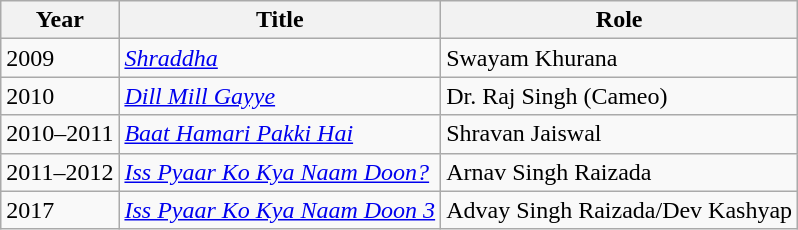<table class="wikitable plainrowheaders sortable">
<tr>
<th scope="col">Year</th>
<th scope="col">Title</th>
<th scope="col">Role</th>
</tr>
<tr>
<td>2009</td>
<td scope="row"><em><a href='#'>Shraddha</a></em></td>
<td>Swayam Khurana</td>
</tr>
<tr>
<td>2010</td>
<td scope="row"><em><a href='#'>Dill Mill Gayye</a></em></td>
<td>Dr. Raj Singh (Cameo)</td>
</tr>
<tr>
<td>2010–2011</td>
<td scope="row"><em><a href='#'>Baat Hamari Pakki Hai</a></em></td>
<td>Shravan Jaiswal</td>
</tr>
<tr>
<td>2011–2012</td>
<td scope="row"><em><a href='#'>Iss Pyaar Ko Kya Naam Doon?</a></em></td>
<td>Arnav Singh Raizada</td>
</tr>
<tr>
<td>2017</td>
<td scope="row"><em><a href='#'>Iss Pyaar Ko Kya Naam Doon 3</a></em></td>
<td>Advay Singh Raizada/Dev Kashyap</td>
</tr>
</table>
